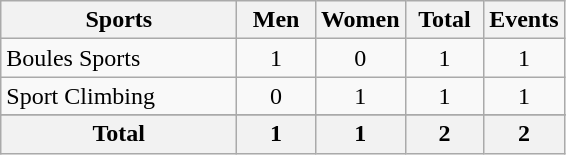<table class="wikitable sortable" style="text-align:center;">
<tr>
<th width=150>Sports</th>
<th width=45>Men</th>
<th width=45>Women</th>
<th width=45>Total</th>
<th width=45>Events</th>
</tr>
<tr>
<td align=left>Boules Sports</td>
<td>1</td>
<td>0</td>
<td>1</td>
<td>1</td>
</tr>
<tr>
<td align=left>Sport Climbing</td>
<td>0</td>
<td>1</td>
<td>1</td>
<td>1</td>
</tr>
<tr>
</tr>
<tr class="sortbottom">
<th>Total</th>
<th>1</th>
<th>1</th>
<th>2</th>
<th>2</th>
</tr>
</table>
